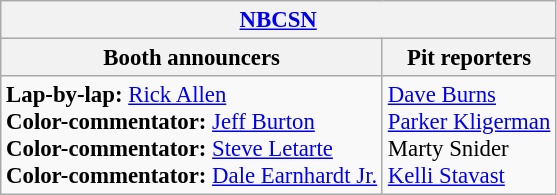<table class="wikitable" style="font-size: 95%">
<tr>
<th colspan="2"><a href='#'>NBCSN</a></th>
</tr>
<tr>
<th>Booth announcers</th>
<th>Pit reporters</th>
</tr>
<tr>
<td><strong>Lap-by-lap:</strong> <a href='#'>Rick Allen</a><br><strong>Color-commentator:</strong> <a href='#'>Jeff Burton</a><br><strong>Color-commentator:</strong> <a href='#'>Steve Letarte</a><br><strong>Color-commentator:</strong> <a href='#'>Dale Earnhardt Jr.</a></td>
<td><a href='#'>Dave Burns</a><br><a href='#'>Parker Kligerman</a><br>Marty Snider<br><a href='#'>Kelli Stavast</a></td>
</tr>
</table>
